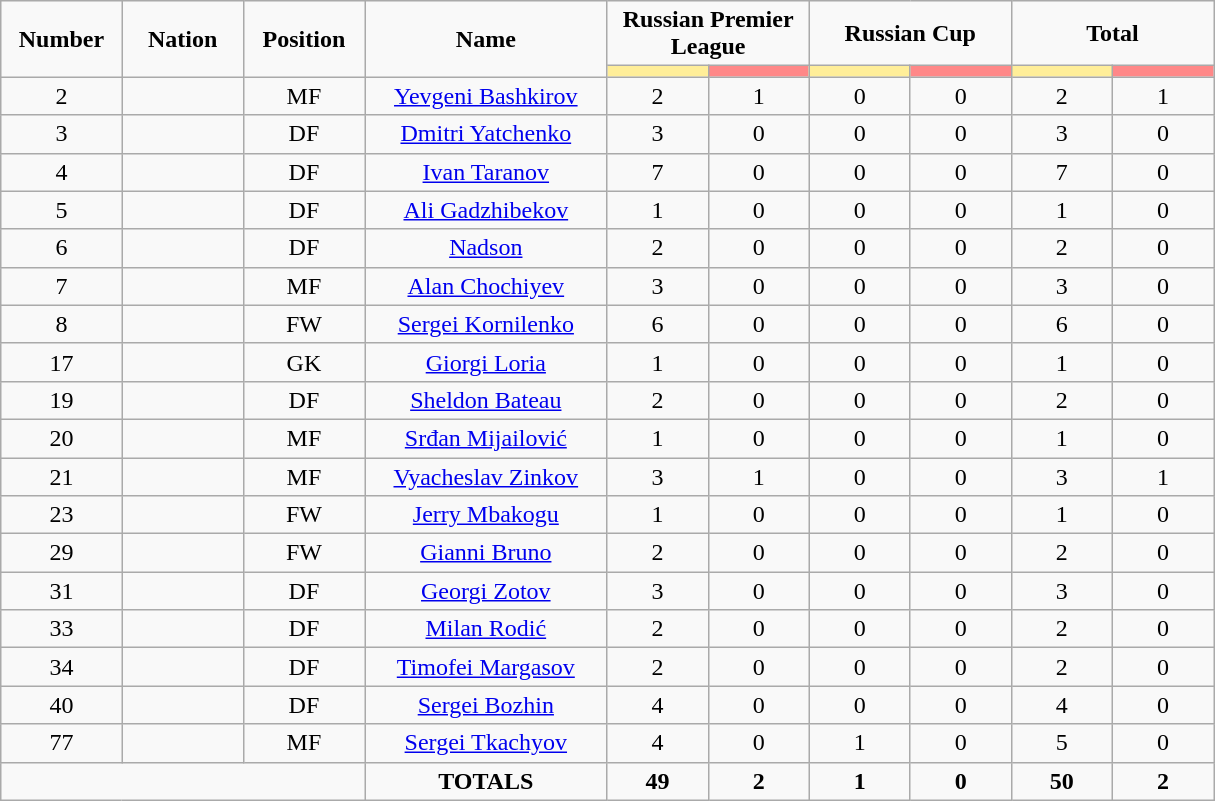<table class="wikitable" style="font-size: 100%; text-align: center;">
<tr>
<td rowspan="2" width="10%" align="center"><strong>Number</strong></td>
<td rowspan="2" width="10%" align="center"><strong>Nation</strong></td>
<td rowspan="2" width="10%" align="center"><strong>Position</strong></td>
<td rowspan="2" width="20%" align="center"><strong>Name</strong></td>
<td colspan="2" align="center"><strong>Russian Premier League</strong></td>
<td colspan="2" align="center"><strong>Russian Cup</strong></td>
<td colspan="2" align="center"><strong>Total</strong></td>
</tr>
<tr>
<th width=60 style="background: #FFEE99"></th>
<th width=60 style="background: #FF8888"></th>
<th width=60 style="background: #FFEE99"></th>
<th width=60 style="background: #FF8888"></th>
<th width=60 style="background: #FFEE99"></th>
<th width=60 style="background: #FF8888"></th>
</tr>
<tr>
<td>2</td>
<td></td>
<td>MF</td>
<td><a href='#'>Yevgeni Bashkirov</a></td>
<td>2</td>
<td>1</td>
<td>0</td>
<td>0</td>
<td>2</td>
<td>1</td>
</tr>
<tr>
<td>3</td>
<td></td>
<td>DF</td>
<td><a href='#'>Dmitri Yatchenko</a></td>
<td>3</td>
<td>0</td>
<td>0</td>
<td>0</td>
<td>3</td>
<td>0</td>
</tr>
<tr>
<td>4</td>
<td></td>
<td>DF</td>
<td><a href='#'>Ivan Taranov</a></td>
<td>7</td>
<td>0</td>
<td>0</td>
<td>0</td>
<td>7</td>
<td>0</td>
</tr>
<tr>
<td>5</td>
<td></td>
<td>DF</td>
<td><a href='#'>Ali Gadzhibekov</a></td>
<td>1</td>
<td>0</td>
<td>0</td>
<td>0</td>
<td>1</td>
<td>0</td>
</tr>
<tr>
<td>6</td>
<td></td>
<td>DF</td>
<td><a href='#'>Nadson</a></td>
<td>2</td>
<td>0</td>
<td>0</td>
<td>0</td>
<td>2</td>
<td>0</td>
</tr>
<tr>
<td>7</td>
<td></td>
<td>MF</td>
<td><a href='#'>Alan Chochiyev</a></td>
<td>3</td>
<td>0</td>
<td>0</td>
<td>0</td>
<td>3</td>
<td>0</td>
</tr>
<tr>
<td>8</td>
<td></td>
<td>FW</td>
<td><a href='#'>Sergei Kornilenko</a></td>
<td>6</td>
<td>0</td>
<td>0</td>
<td>0</td>
<td>6</td>
<td>0</td>
</tr>
<tr>
<td>17</td>
<td></td>
<td>GK</td>
<td><a href='#'>Giorgi Loria</a></td>
<td>1</td>
<td>0</td>
<td>0</td>
<td>0</td>
<td>1</td>
<td>0</td>
</tr>
<tr>
<td>19</td>
<td></td>
<td>DF</td>
<td><a href='#'>Sheldon Bateau</a></td>
<td>2</td>
<td>0</td>
<td>0</td>
<td>0</td>
<td>2</td>
<td>0</td>
</tr>
<tr>
<td>20</td>
<td></td>
<td>MF</td>
<td><a href='#'>Srđan Mijailović</a></td>
<td>1</td>
<td>0</td>
<td>0</td>
<td>0</td>
<td>1</td>
<td>0</td>
</tr>
<tr>
<td>21</td>
<td></td>
<td>MF</td>
<td><a href='#'>Vyacheslav Zinkov</a></td>
<td>3</td>
<td>1</td>
<td>0</td>
<td>0</td>
<td>3</td>
<td>1</td>
</tr>
<tr>
<td>23</td>
<td></td>
<td>FW</td>
<td><a href='#'>Jerry Mbakogu</a></td>
<td>1</td>
<td>0</td>
<td>0</td>
<td>0</td>
<td>1</td>
<td>0</td>
</tr>
<tr>
<td>29</td>
<td></td>
<td>FW</td>
<td><a href='#'>Gianni Bruno</a></td>
<td>2</td>
<td>0</td>
<td>0</td>
<td>0</td>
<td>2</td>
<td>0</td>
</tr>
<tr>
<td>31</td>
<td></td>
<td>DF</td>
<td><a href='#'>Georgi Zotov</a></td>
<td>3</td>
<td>0</td>
<td>0</td>
<td>0</td>
<td>3</td>
<td>0</td>
</tr>
<tr>
<td>33</td>
<td></td>
<td>DF</td>
<td><a href='#'>Milan Rodić</a></td>
<td>2</td>
<td>0</td>
<td>0</td>
<td>0</td>
<td>2</td>
<td>0</td>
</tr>
<tr>
<td>34</td>
<td></td>
<td>DF</td>
<td><a href='#'>Timofei Margasov</a></td>
<td>2</td>
<td>0</td>
<td>0</td>
<td>0</td>
<td>2</td>
<td>0</td>
</tr>
<tr>
<td>40</td>
<td></td>
<td>DF</td>
<td><a href='#'>Sergei Bozhin</a></td>
<td>4</td>
<td>0</td>
<td>0</td>
<td>0</td>
<td>4</td>
<td>0</td>
</tr>
<tr>
<td>77</td>
<td></td>
<td>MF</td>
<td><a href='#'>Sergei Tkachyov</a></td>
<td>4</td>
<td>0</td>
<td>1</td>
<td>0</td>
<td>5</td>
<td>0</td>
</tr>
<tr>
<td colspan="3"></td>
<td><strong>TOTALS</strong></td>
<td><strong>49</strong></td>
<td><strong>2</strong></td>
<td><strong>1</strong></td>
<td><strong>0</strong></td>
<td><strong>50</strong></td>
<td><strong>2</strong></td>
</tr>
</table>
